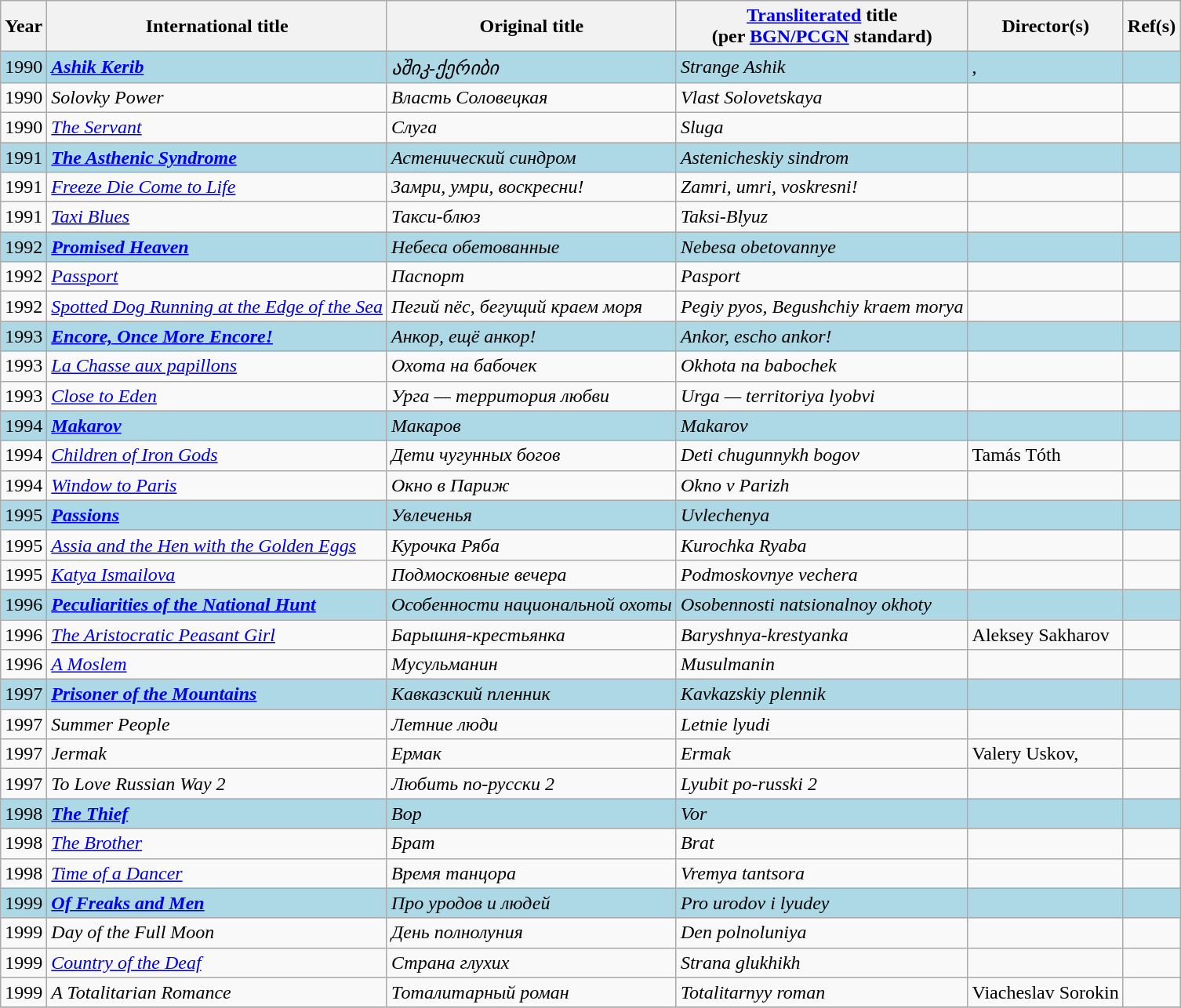<table class="wikitable sortable">
<tr>
<th scope="col">Year</th>
<th scope="col">International title</th>
<th scope="col">Original title</th>
<th scope="col"><a href='#'>Transliterated</a> title<br>(per <a href='#'>BGN/PCGN</a> standard)</th>
<th scope="col">Director(s)</th>
<th scope="col" class="unsortable">Ref(s)</th>
</tr>
<tr>
<td style="background-color:lightblue">1990</td>
<td style="background-color:lightblue"><em><a href='#'><strong>Ashik Kerib</strong></a></em></td>
<td style="background-color:lightblue"><em>აშიკ-ქერიბი</em></td>
<td style="background-color:lightblue"><em>Strange Ashik</em></td>
<td style="background-color:lightblue">, </td>
<td style="background-color:lightblue"></td>
</tr>
<tr>
<td>1990</td>
<td><em>Solovky Power</em></td>
<td><em>Власть Соловецкая</em></td>
<td><em>Vlast Solovetskaya</em></td>
<td></td>
<td></td>
</tr>
<tr>
<td>1990</td>
<td><em><a href='#'>The Servant</a></em></td>
<td><em>Слуга</em></td>
<td><em>Sluga</em></td>
<td></td>
<td></td>
</tr>
<tr>
<td style="background-color:lightblue">1991</td>
<td style="background-color:lightblue"><strong><em><a href='#'>The Asthenic Syndrome</a></em></strong></td>
<td style="background-color:lightblue"><em>Астенический синдром</em></td>
<td style="background-color:lightblue"><em>Astenicheskiy sindrom</em></td>
<td style="background-color:lightblue"></td>
<td style="background-color:lightblue"></td>
</tr>
<tr>
<td>1991</td>
<td><em><a href='#'>Freeze Die Come to Life</a></em></td>
<td><em>Замри, умри, воскресни!</em></td>
<td><em>Zamri, umri, voskresni!</em></td>
<td></td>
<td></td>
</tr>
<tr>
<td>1991</td>
<td><em><a href='#'>Taxi Blues</a></em></td>
<td><em>Такси-блюз</em></td>
<td><em>Taksi-Blyuz</em></td>
<td></td>
<td></td>
</tr>
<tr>
<td style="background-color:lightblue">1992</td>
<td style="background-color:lightblue"><strong><em><a href='#'>Promised Heaven</a></em></strong></td>
<td style="background-color:lightblue"><em>Небеса обетованные</em></td>
<td style="background-color:lightblue"><em>Nebesa obetovannye</em></td>
<td style="background-color:lightblue"></td>
<td style="background-color:lightblue"></td>
</tr>
<tr>
<td>1992</td>
<td><em><a href='#'>Passport</a></em></td>
<td><em>Паспорт</em></td>
<td><em>Pasport</em></td>
<td></td>
<td></td>
</tr>
<tr>
<td>1992</td>
<td><em><a href='#'>Spotted Dog Running at the Edge of the Sea</a></em></td>
<td><em>Пегий пёс, бегущий краем моря</em></td>
<td><em>Pegiy pyos, Begushchiy kraem morya</em></td>
<td></td>
<td></td>
</tr>
<tr>
<td style="background-color:lightblue">1993</td>
<td style="background-color:lightblue"><strong><em><a href='#'>Encore, Once More Encore!</a></em></strong></td>
<td style="background-color:lightblue"><em>Анкор, ещё анкор!</em></td>
<td style="background-color:lightblue"><em>Ankor, escho ankor!</em></td>
<td style="background-color:lightblue"></td>
<td style="background-color:lightblue"></td>
</tr>
<tr>
<td>1993</td>
<td><em><a href='#'>La Chasse aux papillons</a></em></td>
<td><em>Охота на бабочек</em></td>
<td><em>Okhota na babochek</em></td>
<td></td>
<td></td>
</tr>
<tr>
<td>1993</td>
<td><em><a href='#'>Close to Eden</a></em></td>
<td><em>Урга — территория любви</em></td>
<td><em>Urga — territoriya lyobvi</em></td>
<td></td>
<td></td>
</tr>
<tr>
<td style="background-color:lightblue">1994</td>
<td style="background-color:lightblue"><em><a href='#'><strong>Makarov</strong></a></em></td>
<td style="background-color:lightblue"><em>Макаров</em></td>
<td style="background-color:lightblue"><em>Makarov</em></td>
<td style="background-color:lightblue"></td>
<td style="background-color:lightblue"></td>
</tr>
<tr>
<td>1994</td>
<td><em><a href='#'>Children of Iron Gods</a></em></td>
<td><em>Дети чугунных богов</em></td>
<td><em>Deti chugunnykh bogov</em></td>
<td>Tamás Tóth</td>
<td></td>
</tr>
<tr>
<td>1994</td>
<td><em><a href='#'>Window to Paris</a></em></td>
<td><em>Окно в Париж</em></td>
<td><em>Okno v Parizh</em></td>
<td></td>
<td></td>
</tr>
<tr>
<td style="background-color:lightblue">1995</td>
<td style="background-color:lightblue"><em><a href='#'><strong>Passions</strong></a></em></td>
<td style="background-color:lightblue"><em>Увлеченья</em></td>
<td style="background-color:lightblue"><em>Uvlechenya</em></td>
<td style="background-color:lightblue"></td>
<td style="background-color:lightblue"></td>
</tr>
<tr>
<td>1995</td>
<td><em><a href='#'>Assia and the Hen with the Golden Eggs</a></em></td>
<td><em>Курочка Ряба</em></td>
<td><em>Kurochka Ryaba</em></td>
<td></td>
<td></td>
</tr>
<tr>
<td>1995</td>
<td><em><a href='#'>Katya Ismailova</a></em></td>
<td><em>Подмосковные вечера</em></td>
<td><em>Podmoskovnye vechera</em></td>
<td></td>
<td></td>
</tr>
<tr>
<td style="background-color:lightblue">1996</td>
<td style="background-color:lightblue"><strong><em><a href='#'>Peculiarities of the National Hunt</a></em></strong></td>
<td style="background-color:lightblue"><em>Особенности национальной охоты</em></td>
<td style="background-color:lightblue"><em>Osobennosti natsionalnoy okhoty</em></td>
<td style="background-color:lightblue"></td>
<td style="background-color:lightblue"></td>
</tr>
<tr>
<td>1996</td>
<td><em><a href='#'>The Aristocratic Peasant Girl</a></em></td>
<td><em>Барышня-крестьянка</em></td>
<td><em>Baryshnya-krestyanka</em></td>
<td>Aleksey Sakharov</td>
<td></td>
</tr>
<tr>
<td>1996</td>
<td><em><a href='#'>A Moslem</a></em></td>
<td><em>Мусульманин</em></td>
<td><em>Musulmanin</em></td>
<td></td>
<td></td>
</tr>
<tr>
<td style="background-color:lightblue">1997</td>
<td style="background-color:lightblue"><strong><em><a href='#'>Prisoner of the Mountains</a></em></strong></td>
<td style="background-color:lightblue"><em>Кавказский пленник</em></td>
<td style="background-color:lightblue"><em>Kavkazskiy plennik</em></td>
<td style="background-color:lightblue"></td>
<td style="background-color:lightblue"></td>
</tr>
<tr>
<td>1997</td>
<td><em>Summer People</em></td>
<td><em>Летние люди</em></td>
<td><em>Letnie lyudi</em></td>
<td></td>
<td></td>
</tr>
<tr>
<td>1997</td>
<td><em>Jermak</em></td>
<td><em>Ермак</em></td>
<td><em>Ermak</em></td>
<td>Valery Uskov, </td>
<td></td>
</tr>
<tr>
<td>1997</td>
<td><em>To Love Russian Way 2</em></td>
<td><em>Любить по-русски 2</em></td>
<td><em>Lyubit po-russki 2</em></td>
<td></td>
<td></td>
</tr>
<tr>
<td style="background-color:lightblue">1998</td>
<td style="background-color:lightblue"><em><a href='#'><strong>The Thief</strong></a></em></td>
<td style="background-color:lightblue"><em>Вор</em></td>
<td style="background-color:lightblue"><em>Vor</em></td>
<td style="background-color:lightblue"></td>
<td style="background-color:lightblue"></td>
</tr>
<tr>
<td>1998</td>
<td><em><a href='#'>The Brother</a></em></td>
<td><em>Брат</em></td>
<td><em>Brat</em></td>
<td></td>
<td></td>
</tr>
<tr>
<td>1998</td>
<td><em><a href='#'>Time of a Dancer</a></em></td>
<td><em>Время танцора</em></td>
<td><em>Vremya tantsora</em></td>
<td></td>
<td></td>
</tr>
<tr>
<td style="background-color:lightblue">1999</td>
<td style="background-color:lightblue"><strong><em><a href='#'>Of Freaks and Men</a></em></strong></td>
<td style="background-color:lightblue"><em>Про уродов и людей</em></td>
<td style="background-color:lightblue"><em>Pro urodov i lyudey</em></td>
<td style="background-color:lightblue"></td>
<td style="background-color:lightblue"></td>
</tr>
<tr>
<td>1999</td>
<td><em>Day of the Full Moon</em></td>
<td><em>День полнолуния</em></td>
<td><em>Den polnoluniya</em></td>
<td></td>
<td></td>
</tr>
<tr>
<td>1999</td>
<td><em><a href='#'>Country of the Deaf</a></em></td>
<td><em>Страна глухих</em></td>
<td><em>Strana glukhikh</em></td>
<td></td>
<td></td>
</tr>
<tr>
<td>1999</td>
<td><em>A Totalitarian Romance</em></td>
<td><em>Тоталитарный роман</em></td>
<td><em>Totalitarnyy roman</em></td>
<td>Viacheslav Sorokin</td>
<td></td>
</tr>
<tr>
</tr>
</table>
